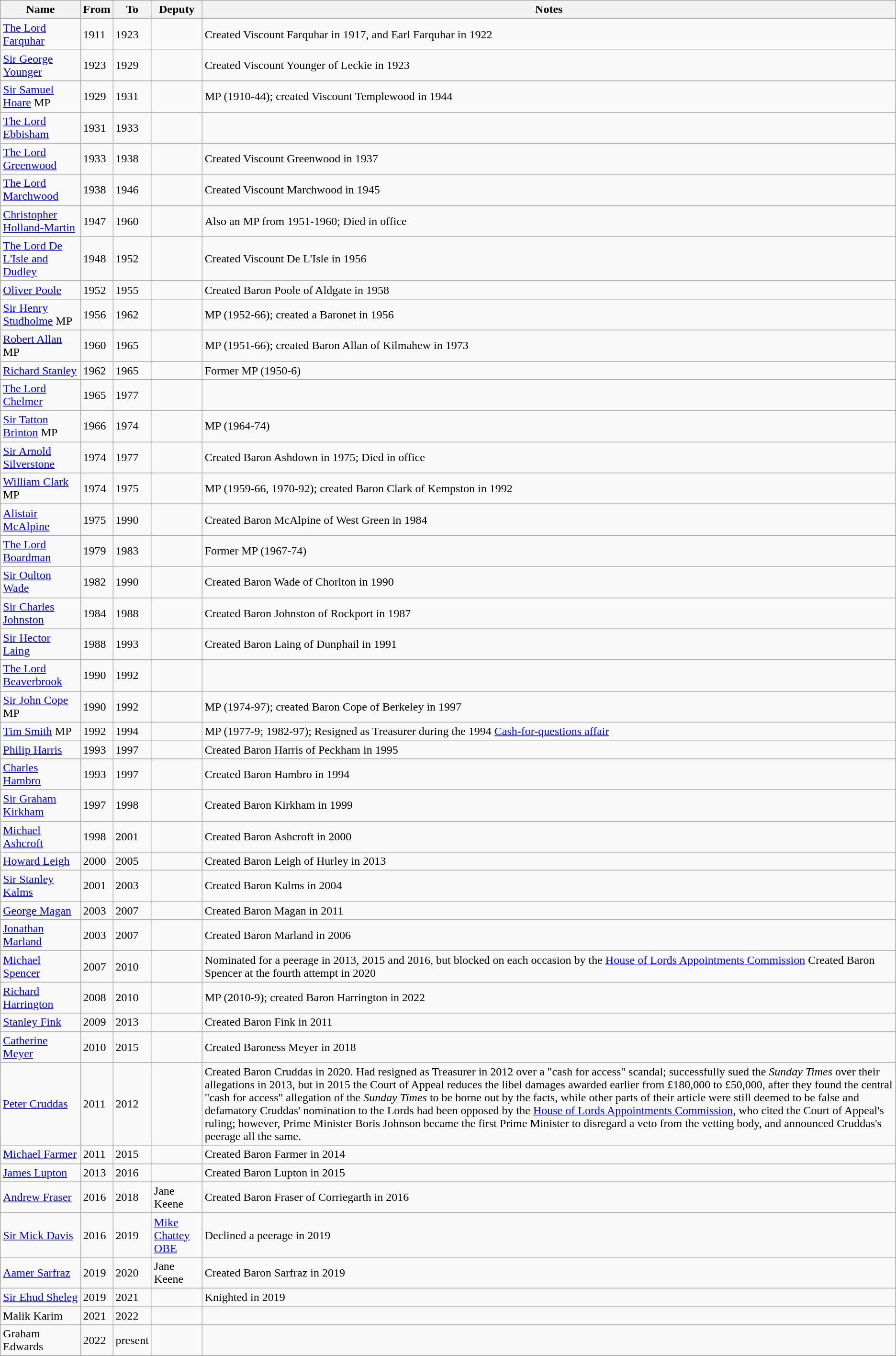<table class="wikitable sortable">
<tr>
<th>Name</th>
<th>From</th>
<th>To</th>
<th>Deputy</th>
<th>Notes</th>
</tr>
<tr>
<td><a href='#'>The Lord Farquhar</a></td>
<td>1911</td>
<td>1923</td>
<td></td>
<td>Created Viscount Farquhar in 1917, and Earl Farquhar in 1922</td>
</tr>
<tr>
<td><a href='#'>Sir George Younger</a></td>
<td>1923</td>
<td>1929</td>
<td></td>
<td>Created Viscount Younger of Leckie in 1923</td>
</tr>
<tr>
<td><a href='#'>Sir Samuel Hoare</a> MP</td>
<td>1929</td>
<td>1931</td>
<td></td>
<td>MP (1910-44); created Viscount Templewood in 1944</td>
</tr>
<tr>
<td><a href='#'>The Lord Ebbisham</a></td>
<td>1931</td>
<td>1933</td>
<td></td>
<td></td>
</tr>
<tr>
<td><a href='#'>The Lord Greenwood</a></td>
<td>1933</td>
<td>1938</td>
<td></td>
<td>Created Viscount Greenwood in 1937</td>
</tr>
<tr>
<td><a href='#'>The Lord Marchwood</a></td>
<td>1938</td>
<td>1946</td>
<td></td>
<td>Created Viscount Marchwood in 1945</td>
</tr>
<tr>
<td><a href='#'>Christopher Holland-Martin</a></td>
<td>1947</td>
<td>1960</td>
<td></td>
<td>Also an MP from 1951-1960; Died in office</td>
</tr>
<tr>
<td><a href='#'>The Lord De L'Isle and Dudley</a></td>
<td>1948</td>
<td>1952</td>
<td></td>
<td>Created Viscount De L'Isle in 1956</td>
</tr>
<tr>
<td><a href='#'>Oliver Poole</a></td>
<td>1952</td>
<td>1955</td>
<td></td>
<td>Created Baron Poole of Aldgate in 1958</td>
</tr>
<tr>
<td><a href='#'>Sir Henry Studholme</a> MP</td>
<td>1956</td>
<td>1962</td>
<td></td>
<td>MP (1952-66); created a Baronet in 1956</td>
</tr>
<tr>
<td><a href='#'>Robert Allan</a> MP</td>
<td>1960</td>
<td>1965</td>
<td></td>
<td>MP (1951-66); created Baron Allan of Kilmahew in 1973</td>
</tr>
<tr>
<td><a href='#'>Richard Stanley</a></td>
<td>1962</td>
<td>1965</td>
<td></td>
<td>Former MP (1950-6)</td>
</tr>
<tr>
<td><a href='#'>The Lord Chelmer</a></td>
<td>1965</td>
<td>1977</td>
<td></td>
<td></td>
</tr>
<tr>
<td><a href='#'>Sir Tatton Brinton</a> MP</td>
<td>1966</td>
<td>1974</td>
<td></td>
<td>MP (1964-74)</td>
</tr>
<tr>
<td><a href='#'>Sir Arnold Silverstone</a></td>
<td>1974</td>
<td>1977</td>
<td></td>
<td>Created Baron Ashdown in 1975; Died in office</td>
</tr>
<tr>
<td><a href='#'>William Clark</a> MP</td>
<td>1974</td>
<td>1975</td>
<td></td>
<td>MP (1959-66, 1970-92); created Baron Clark of Kempston in 1992</td>
</tr>
<tr>
<td><a href='#'>Alistair McAlpine</a></td>
<td>1975</td>
<td>1990</td>
<td></td>
<td>Created Baron McAlpine of West Green in 1984</td>
</tr>
<tr>
<td><a href='#'>The Lord Boardman</a></td>
<td>1979</td>
<td>1983</td>
<td></td>
<td>Former MP (1967-74)</td>
</tr>
<tr>
<td><a href='#'>Sir Oulton Wade</a></td>
<td>1982</td>
<td>1990</td>
<td></td>
<td>Created Baron Wade of Chorlton in 1990</td>
</tr>
<tr>
<td><a href='#'>Sir Charles Johnston</a></td>
<td>1984</td>
<td>1988</td>
<td></td>
<td>Created Baron Johnston of Rockport in 1987</td>
</tr>
<tr>
<td><a href='#'>Sir Hector Laing</a></td>
<td>1988</td>
<td>1993</td>
<td></td>
<td>Created Baron Laing of Dunphail in 1991</td>
</tr>
<tr>
<td><a href='#'>The Lord Beaverbrook</a></td>
<td>1990</td>
<td>1992</td>
<td></td>
<td></td>
</tr>
<tr>
<td><a href='#'>Sir John Cope</a> MP</td>
<td>1990</td>
<td>1992</td>
<td></td>
<td>MP (1974-97); created Baron Cope of Berkeley in 1997</td>
</tr>
<tr>
<td><a href='#'>Tim Smith</a> MP</td>
<td>1992</td>
<td>1994</td>
<td></td>
<td>MP (1977-9; 1982-97); Resigned as Treasurer during the 1994 <a href='#'>Cash-for-questions affair</a></td>
</tr>
<tr>
<td><a href='#'>Philip Harris</a></td>
<td>1993</td>
<td>1997</td>
<td></td>
<td>Created Baron Harris of Peckham in 1995</td>
</tr>
<tr>
<td><a href='#'>Charles Hambro</a></td>
<td>1993</td>
<td>1997</td>
<td></td>
<td>Created Baron Hambro in 1994</td>
</tr>
<tr>
<td><a href='#'>Sir Graham Kirkham</a></td>
<td>1997</td>
<td>1998</td>
<td></td>
<td>Created Baron Kirkham in 1999</td>
</tr>
<tr>
<td><a href='#'>Michael Ashcroft</a></td>
<td>1998</td>
<td>2001</td>
<td></td>
<td>Created Baron Ashcroft in 2000</td>
</tr>
<tr>
<td><a href='#'>Howard Leigh</a></td>
<td>2000</td>
<td>2005</td>
<td></td>
<td>Created Baron Leigh of Hurley in 2013</td>
</tr>
<tr>
<td><a href='#'>Sir Stanley Kalms</a></td>
<td>2001</td>
<td>2003</td>
<td></td>
<td>Created Baron Kalms in 2004</td>
</tr>
<tr>
<td><a href='#'>George Magan</a></td>
<td>2003</td>
<td>2007</td>
<td></td>
<td>Created Baron Magan in 2011</td>
</tr>
<tr>
<td><a href='#'>Jonathan Marland</a></td>
<td>2003</td>
<td>2007</td>
<td></td>
<td>Created Baron Marland in 2006</td>
</tr>
<tr>
<td><a href='#'>Michael Spencer</a></td>
<td>2007</td>
<td>2010</td>
<td></td>
<td>Nominated for a peerage in 2013, 2015 and 2016, but blocked on each occasion by the <a href='#'>House of Lords Appointments Commission</a> Created Baron Spencer at the fourth attempt in 2020</td>
</tr>
<tr>
<td><a href='#'>Richard Harrington</a></td>
<td>2008</td>
<td>2010</td>
<td></td>
<td>MP (2010-9); created Baron Harrington in 2022</td>
</tr>
<tr>
<td><a href='#'>Stanley Fink</a></td>
<td>2009</td>
<td>2013</td>
<td></td>
<td>Created Baron Fink in 2011</td>
</tr>
<tr>
<td><a href='#'>Catherine Meyer</a></td>
<td>2010</td>
<td>2015</td>
<td></td>
<td>Created Baroness Meyer in 2018</td>
</tr>
<tr>
<td><a href='#'>Peter Cruddas</a></td>
<td>2011</td>
<td>2012</td>
<td></td>
<td>Created Baron Cruddas in 2020. Had resigned as Treasurer in 2012 over a "cash for access" scandal; successfully sued the <em>Sunday Times</em> over their allegations in 2013, but in 2015 the Court of Appeal reduces the libel damages awarded earlier from £180,000 to £50,000, after they found the central "cash for access" allegation of the <em>Sunday Times</em> to be borne out by the facts, while other parts of their article were still deemed to be false and defamatory Cruddas' nomination to the Lords had been opposed by the <a href='#'>House of Lords Appointments Commission</a>, who cited the Court of Appeal's ruling; however, Prime Minister Boris Johnson became the first Prime Minister to disregard a veto from the vetting body, and announced Cruddas's peerage all the same.</td>
</tr>
<tr>
<td><a href='#'>Michael Farmer</a></td>
<td>2011</td>
<td>2015</td>
<td></td>
<td>Created Baron Farmer in 2014</td>
</tr>
<tr>
<td><a href='#'>James Lupton</a></td>
<td>2013</td>
<td>2016</td>
<td></td>
<td>Created Baron Lupton in 2015</td>
</tr>
<tr>
<td><a href='#'>Andrew Fraser</a></td>
<td>2016</td>
<td>2018</td>
<td>Jane Keene</td>
<td>Created Baron Fraser of Corriegarth in 2016</td>
</tr>
<tr>
<td><a href='#'>Sir Mick Davis</a></td>
<td>2016</td>
<td>2019</td>
<td><a href='#'>Mike Chattey OBE</a></td>
<td>Declined a peerage in 2019</td>
</tr>
<tr>
<td><a href='#'>Aamer Sarfraz</a></td>
<td>2019</td>
<td>2020</td>
<td>Jane Keene</td>
<td>Created Baron Sarfraz in 2019</td>
</tr>
<tr>
<td><a href='#'>Sir Ehud Sheleg</a></td>
<td>2019</td>
<td>2021</td>
<td></td>
<td>Knighted in 2019</td>
</tr>
<tr>
<td>Malik Karim</td>
<td>2021</td>
<td>2022</td>
<td></td>
<td></td>
</tr>
<tr>
<td>Graham Edwards</td>
<td>2022</td>
<td>present</td>
<td></td>
<td></td>
</tr>
<tr>
</tr>
</table>
